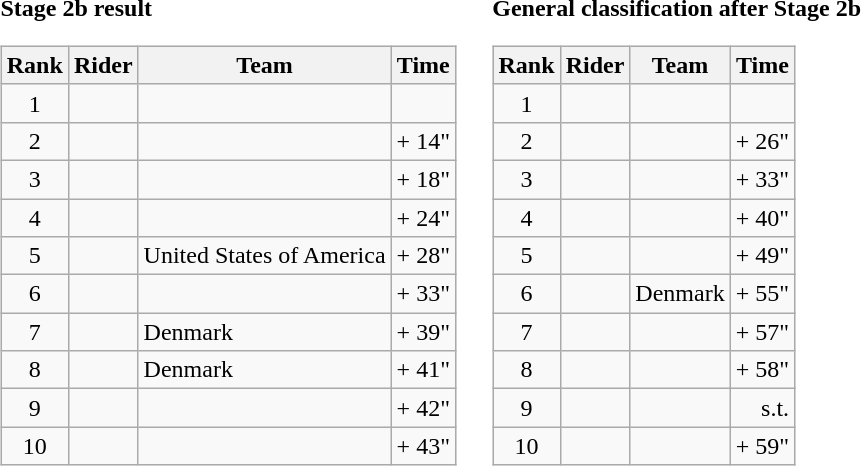<table>
<tr>
<td><strong>Stage 2b result</strong><br><table class="wikitable">
<tr>
<th scope="col">Rank</th>
<th scope="col">Rider</th>
<th scope="col">Team</th>
<th scope="col">Time</th>
</tr>
<tr>
<td style="text-align:center;">1</td>
<td></td>
<td></td>
<td style="text-align:right;"></td>
</tr>
<tr>
<td style="text-align:center;">2</td>
<td></td>
<td></td>
<td style="text-align:right;">+ 14"</td>
</tr>
<tr>
<td style="text-align:center;">3</td>
<td></td>
<td></td>
<td style="text-align:right;">+ 18"</td>
</tr>
<tr>
<td style="text-align:center;">4</td>
<td></td>
<td></td>
<td style="text-align:right;">+ 24"</td>
</tr>
<tr>
<td style="text-align:center;">5</td>
<td></td>
<td>United States of America</td>
<td style="text-align:right;">+ 28"</td>
</tr>
<tr>
<td style="text-align:center;">6</td>
<td></td>
<td></td>
<td style="text-align:right;">+ 33"</td>
</tr>
<tr>
<td style="text-align:center;">7</td>
<td></td>
<td>Denmark</td>
<td style="text-align:right;">+ 39"</td>
</tr>
<tr>
<td style="text-align:center;">8</td>
<td></td>
<td>Denmark</td>
<td style="text-align:right;">+ 41"</td>
</tr>
<tr>
<td style="text-align:center;">9</td>
<td></td>
<td></td>
<td style="text-align:right;">+ 42"</td>
</tr>
<tr>
<td style="text-align:center;">10</td>
<td></td>
<td></td>
<td style="text-align:right;">+ 43"</td>
</tr>
</table>
</td>
<td></td>
<td><strong>General classification after Stage 2b</strong><br><table class="wikitable">
<tr>
<th scope="col">Rank</th>
<th scope="col">Rider</th>
<th scope="col">Team</th>
<th scope="col">Time</th>
</tr>
<tr>
<td style="text-align:center;">1</td>
<td>  </td>
<td></td>
<td style="text-align:right;"></td>
</tr>
<tr>
<td style="text-align:center;">2</td>
<td> </td>
<td></td>
<td style="text-align:right;">+ 26"</td>
</tr>
<tr>
<td style="text-align:center;">3</td>
<td></td>
<td></td>
<td style="text-align:right;">+ 33"</td>
</tr>
<tr>
<td style="text-align:center;">4</td>
<td></td>
<td></td>
<td style="text-align:right;">+ 40"</td>
</tr>
<tr>
<td style="text-align:center;">5</td>
<td></td>
<td></td>
<td style="text-align:right;">+ 49"</td>
</tr>
<tr>
<td style="text-align:center;">6</td>
<td></td>
<td>Denmark</td>
<td style="text-align:right;">+ 55"</td>
</tr>
<tr>
<td style="text-align:center;">7</td>
<td></td>
<td></td>
<td style="text-align:right;">+ 57"</td>
</tr>
<tr>
<td style="text-align:center;">8</td>
<td></td>
<td></td>
<td style="text-align:right;">+ 58"</td>
</tr>
<tr>
<td style="text-align:center;">9</td>
<td></td>
<td></td>
<td style="text-align:right;">s.t.</td>
</tr>
<tr>
<td style="text-align:center;">10</td>
<td></td>
<td></td>
<td style="text-align:right;">+ 59"</td>
</tr>
</table>
</td>
</tr>
</table>
